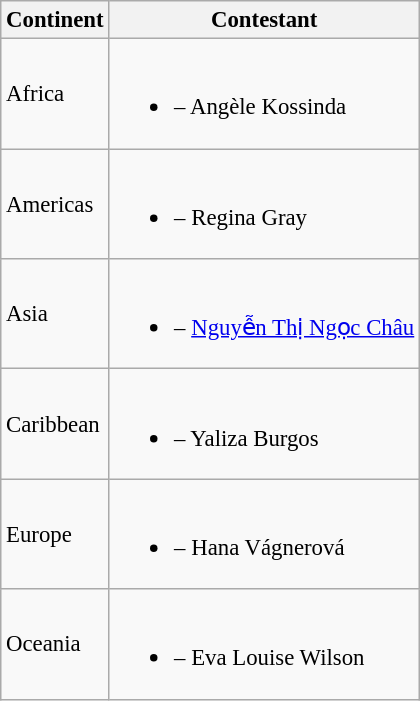<table class="wikitable sortable" style="font-size:95%;">
<tr>
<th>Continent</th>
<th>Contestant</th>
</tr>
<tr>
<td>Africa</td>
<td><br><ul><li> – Angèle Kossinda</li></ul></td>
</tr>
<tr>
<td>Americas</td>
<td><br><ul><li> – Regina Gray</li></ul></td>
</tr>
<tr>
<td>Asia</td>
<td><br><ul><li> – <a href='#'>Nguyễn Thị Ngọc Châu</a></li></ul></td>
</tr>
<tr>
<td>Caribbean</td>
<td><br><ul><li> – Yaliza Burgos</li></ul></td>
</tr>
<tr>
<td>Europe</td>
<td><br><ul><li> – Hana Vágnerová</li></ul></td>
</tr>
<tr>
<td>Oceania</td>
<td><br><ul><li> – Eva Louise Wilson</li></ul></td>
</tr>
</table>
